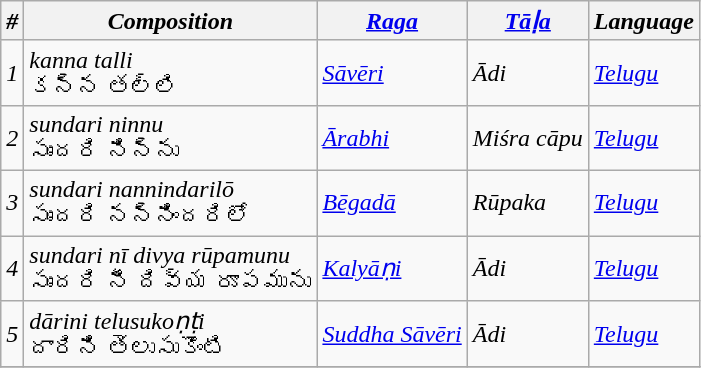<table class="wikitable">
<tr>
<th><em>#</em></th>
<th><em>Composition</em></th>
<th><em><a href='#'>Raga</a></em></th>
<th><em><a href='#'>Tāḷa</a></em></th>
<th><em>Language</em></th>
</tr>
<tr>
<td><em>1</em></td>
<td><em>kanna talli</em> <br>కన్న తల్లి</td>
<td><em><a href='#'>Sāvēri</a></em></td>
<td><em>Ādi</em></td>
<td><em><a href='#'>Telugu</a></em></td>
</tr>
<tr>
<td><em>2</em></td>
<td><em>sundari ninnu</em> <br>సుందరి నిన్ను</td>
<td><em><a href='#'>Ārabhi</a></em></td>
<td><em>Miśra cāpu</em></td>
<td><em><a href='#'>Telugu</a></em></td>
</tr>
<tr>
<td><em>3</em></td>
<td><em>sundari nannindarilō</em> <br>సుందరి నన్నిందరిలో</td>
<td><em><a href='#'>Bēgadā</a></em></td>
<td><em>Rūpaka</em></td>
<td><em><a href='#'>Telugu</a></em></td>
</tr>
<tr>
<td><em>4</em></td>
<td><em>sundari nī divya rūpamunu</em> <br>సుందరి నీ దివ్య రూపమును</td>
<td><em><a href='#'>Kalyāṇi</a></em></td>
<td><em>Ādi</em></td>
<td><em><a href='#'>Telugu</a></em></td>
</tr>
<tr>
<td><em>5</em></td>
<td><em>dārini telusukoṇṭi</em> <br>దారిని తెలుసుకొంటి</td>
<td><em><a href='#'>Suddha Sāvēri</a></em></td>
<td><em>Ādi</em></td>
<td><em><a href='#'>Telugu</a></em></td>
</tr>
<tr>
</tr>
</table>
